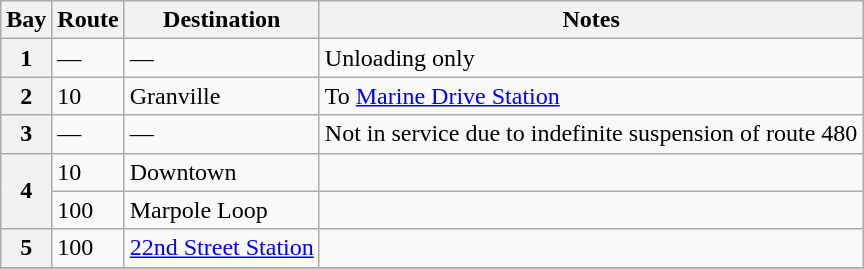<table class="wikitable">
<tr>
<th>Bay</th>
<th>Route</th>
<th>Destination</th>
<th>Notes</th>
</tr>
<tr>
<th>1</th>
<td>—</td>
<td>—</td>
<td>Unloading only</td>
</tr>
<tr>
<th>2</th>
<td>10</td>
<td>Granville</td>
<td>To <a href='#'>Marine Drive Station</a></td>
</tr>
<tr>
<th>3</th>
<td>—</td>
<td>—</td>
<td>Not in service due to indefinite suspension of route 480</td>
</tr>
<tr>
<th rowspan="2">4</th>
<td>10</td>
<td>Downtown</td>
<td></td>
</tr>
<tr>
<td>100</td>
<td>Marpole Loop</td>
<td></td>
</tr>
<tr>
<th>5</th>
<td>100</td>
<td><a href='#'>22nd Street Station</a></td>
<td></td>
</tr>
<tr>
</tr>
</table>
